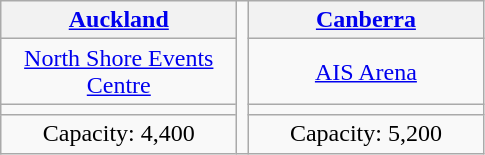<table class=wikitable align="center" style="text-align:center;">
<tr>
<th width=150px><a href='#'>Auckland</a></th>
<td rowspan=4></td>
<th width=150px><a href='#'>Canberra</a></th>
</tr>
<tr>
<td><a href='#'>North Shore Events Centre</a></td>
<td><a href='#'>AIS Arena</a></td>
</tr>
<tr>
<td></td>
<td></td>
</tr>
<tr>
<td>Capacity: 4,400</td>
<td>Capacity: 5,200</td>
</tr>
</table>
